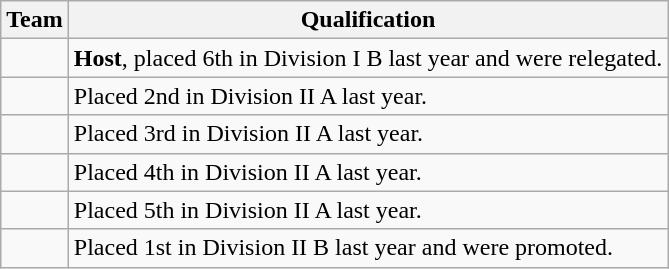<table class="wikitable">
<tr>
<th>Team</th>
<th>Qualification</th>
</tr>
<tr>
<td></td>
<td><strong>Host</strong>, placed 6th in Division I B last year and were relegated.</td>
</tr>
<tr>
<td></td>
<td>Placed 2nd in Division II A last year.</td>
</tr>
<tr>
<td></td>
<td>Placed 3rd in Division II A last year.</td>
</tr>
<tr>
<td></td>
<td>Placed 4th in Division II A last year.</td>
</tr>
<tr>
<td></td>
<td>Placed 5th in Division II A last year.</td>
</tr>
<tr>
<td></td>
<td>Placed 1st in Division II B last year and were promoted.</td>
</tr>
</table>
